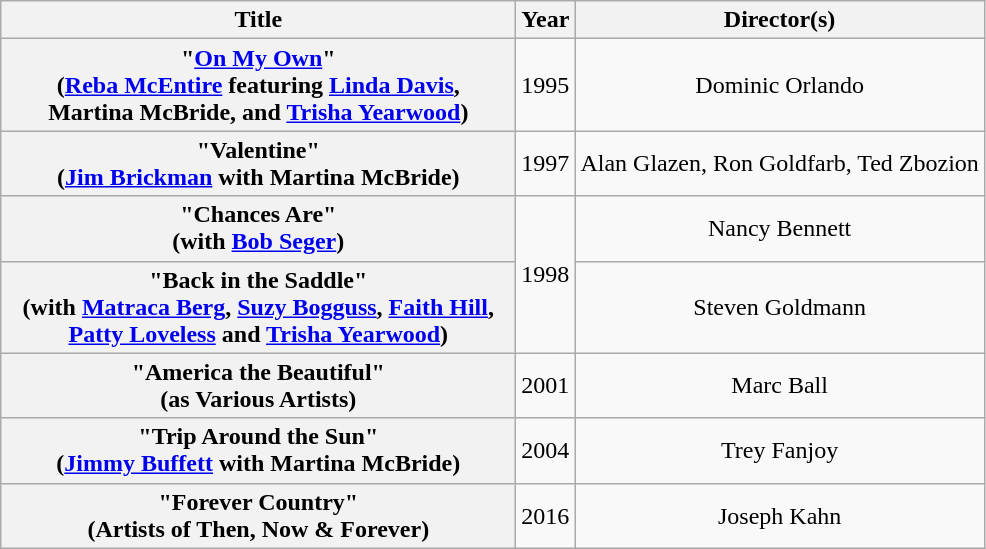<table class="wikitable plainrowheaders" style="text-align:center;">
<tr>
<th scope="col" style="width:21em;">Title</th>
<th scope="col">Year</th>
<th scope="col">Director(s)</th>
</tr>
<tr>
<th scope="row">"<a href='#'>On My Own</a>"<br><span>(<a href='#'>Reba McEntire</a> featuring <a href='#'>Linda Davis</a>,<br>Martina McBride, and <a href='#'>Trisha Yearwood</a>)</span></th>
<td>1995</td>
<td>Dominic Orlando</td>
</tr>
<tr>
<th scope="row">"Valentine"<br><span>(<a href='#'>Jim Brickman</a> with Martina McBride)</span></th>
<td>1997</td>
<td>Alan Glazen, Ron Goldfarb, Ted Zbozion</td>
</tr>
<tr>
<th scope="row">"Chances Are"<br><span>(with <a href='#'>Bob Seger</a>)</span></th>
<td rowspan="2">1998</td>
<td>Nancy Bennett</td>
</tr>
<tr>
<th scope="row">"Back in the Saddle"<br><span>(with <a href='#'>Matraca Berg</a>, <a href='#'>Suzy Bogguss</a>, <a href='#'>Faith Hill</a>,<br><a href='#'>Patty Loveless</a> and <a href='#'>Trisha Yearwood</a>)</span></th>
<td>Steven Goldmann</td>
</tr>
<tr>
<th scope="row">"America the Beautiful"<br><span>(as Various Artists)</span></th>
<td>2001</td>
<td>Marc Ball</td>
</tr>
<tr>
<th scope="row">"Trip Around the Sun"<br><span>(<a href='#'>Jimmy Buffett</a> with Martina McBride)</span></th>
<td>2004</td>
<td>Trey Fanjoy</td>
</tr>
<tr>
<th scope="row">"Forever Country"<br><span>(Artists of Then, Now & Forever)</span></th>
<td>2016</td>
<td>Joseph Kahn</td>
</tr>
</table>
